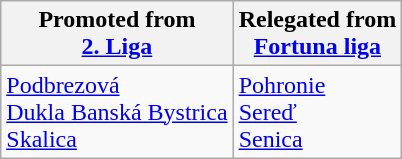<table class="wikitable">
<tr>
<th>Promoted from<br><a href='#'>2. Liga</a></th>
<th>Relegated from<br><a href='#'>Fortuna liga</a></th>
</tr>
<tr>
<td><a href='#'>Podbrezová</a><br><a href='#'>Dukla Banská Bystrica</a><br><a href='#'>Skalica</a></td>
<td><a href='#'>Pohronie</a><br><a href='#'>Sereď</a><br><a href='#'>Senica</a></td>
</tr>
</table>
